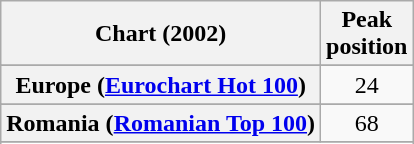<table class="wikitable sortable plainrowheaders" style="text-align:center">
<tr>
<th scope="col">Chart (2002)</th>
<th scope="col">Peak<br>position</th>
</tr>
<tr>
</tr>
<tr>
</tr>
<tr>
</tr>
<tr>
<th scope="row">Europe (<a href='#'>Eurochart Hot 100</a>)</th>
<td>24</td>
</tr>
<tr>
</tr>
<tr>
</tr>
<tr>
</tr>
<tr>
<th scope="row">Romania (<a href='#'>Romanian Top 100</a>)</th>
<td>68</td>
</tr>
<tr>
</tr>
<tr>
</tr>
<tr>
</tr>
<tr>
</tr>
</table>
